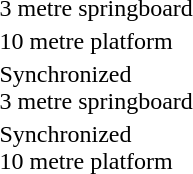<table>
<tr>
<td>3 metre springboard <br></td>
<td><strong></strong></td>
<td></td>
<td></td>
</tr>
<tr>
<td>10 metre platform <br></td>
<td><strong></strong></td>
<td></td>
<td></td>
</tr>
<tr>
<td>Synchronized<br>3 metre springboard <br></td>
<td><strong><br></strong></td>
<td><br></td>
<td><br></td>
</tr>
<tr>
<td>Synchronized<br>10 metre platform <br></td>
<td><strong><br></strong></td>
<td><br></td>
<td><br></td>
</tr>
</table>
